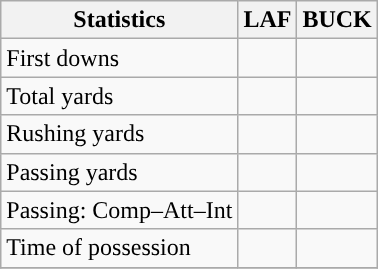<table class="wikitable" style="float: left;">
<tr>
<th>Statistics</th>
<th>LAF</th>
<th>BUCK</th>
</tr>
<tr>
<td>First downs</td>
<td></td>
<td></td>
</tr>
<tr>
<td>Total yards</td>
<td></td>
<td></td>
</tr>
<tr>
<td>Rushing yards</td>
<td></td>
<td></td>
</tr>
<tr>
<td>Passing yards</td>
<td></td>
<td></td>
</tr>
<tr>
<td>Passing: Comp–Att–Int</td>
<td></td>
<td></td>
</tr>
<tr>
<td>Time of possession</td>
<td></td>
<td></td>
</tr>
<tr>
</tr>
</table>
